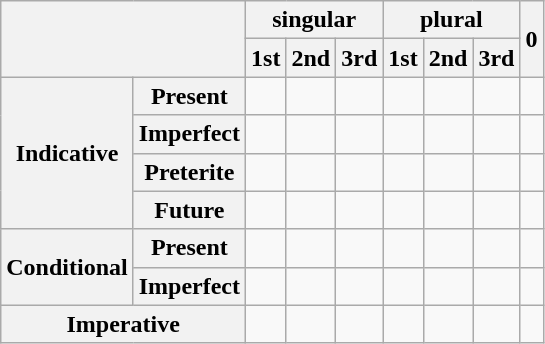<table class="wikitable">
<tr>
<th rowspan="2" colspan="2"></th>
<th colspan="3">singular</th>
<th colspan="3">plural</th>
<th rowspan="2">0</th>
</tr>
<tr>
<th>1st</th>
<th>2nd</th>
<th>3rd</th>
<th>1st</th>
<th>2nd</th>
<th>3rd</th>
</tr>
<tr>
<th rowspan="4">Indicative</th>
<th>Present</th>
<td></td>
<td></td>
<td></td>
<td></td>
<td></td>
<td></td>
<td></td>
</tr>
<tr>
<th>Imperfect</th>
<td></td>
<td></td>
<td></td>
<td></td>
<td></td>
<td></td>
<td></td>
</tr>
<tr>
<th>Preterite</th>
<td></td>
<td></td>
<td></td>
<td></td>
<td></td>
<td></td>
<td></td>
</tr>
<tr>
<th>Future</th>
<td></td>
<td></td>
<td></td>
<td></td>
<td></td>
<td></td>
<td></td>
</tr>
<tr>
<th rowspan="2">Conditional</th>
<th>Present</th>
<td></td>
<td></td>
<td></td>
<td></td>
<td></td>
<td></td>
<td></td>
</tr>
<tr>
<th>Imperfect</th>
<td></td>
<td></td>
<td></td>
<td></td>
<td></td>
<td></td>
<td></td>
</tr>
<tr>
<th colspan="2">Imperative</th>
<td></td>
<td></td>
<td></td>
<td></td>
<td></td>
<td></td>
<td></td>
</tr>
</table>
